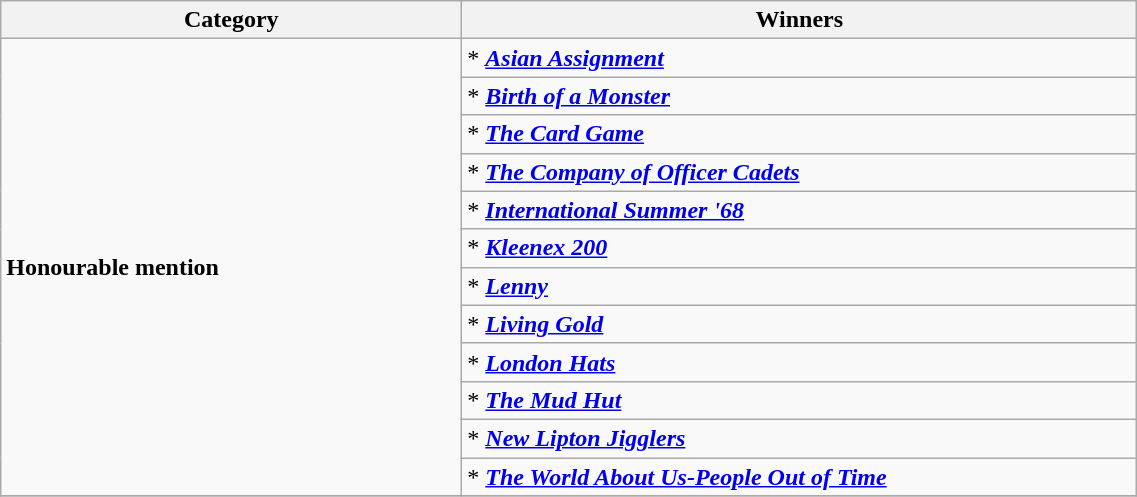<table class="wikitable" width="60%" align="centre">
<tr>
<th width="300px">Category</th>
<th>Winners</th>
</tr>
<tr>
<td rowspan=12><strong>Honourable mention</strong></td>
<td>* <strong><em><a href='#'>Asian Assignment</a></em></strong></td>
</tr>
<tr>
<td>* <strong><em><a href='#'>Birth of a Monster</a></em></strong></td>
</tr>
<tr>
<td>* <strong><em><a href='#'>The Card Game</a></em></strong></td>
</tr>
<tr>
<td>* <strong><em><a href='#'>The Company of Officer Cadets</a></em></strong></td>
</tr>
<tr>
<td>* <strong><em><a href='#'>International Summer '68</a></em></strong></td>
</tr>
<tr>
<td>* <strong><em><a href='#'>Kleenex 200</a></em></strong></td>
</tr>
<tr>
<td>* <strong><em><a href='#'>Lenny</a></em></strong></td>
</tr>
<tr>
<td>* <strong><em><a href='#'>Living Gold</a></em></strong></td>
</tr>
<tr>
<td>* <strong><em><a href='#'>London Hats</a></em></strong></td>
</tr>
<tr>
<td>* <strong><em><a href='#'>The Mud Hut</a></em></strong></td>
</tr>
<tr>
<td>* <strong><em><a href='#'>New Lipton Jigglers</a></em></strong></td>
</tr>
<tr>
<td>* <strong><em><a href='#'>The World About Us-People Out of Time</a></em></strong></td>
</tr>
<tr>
</tr>
</table>
